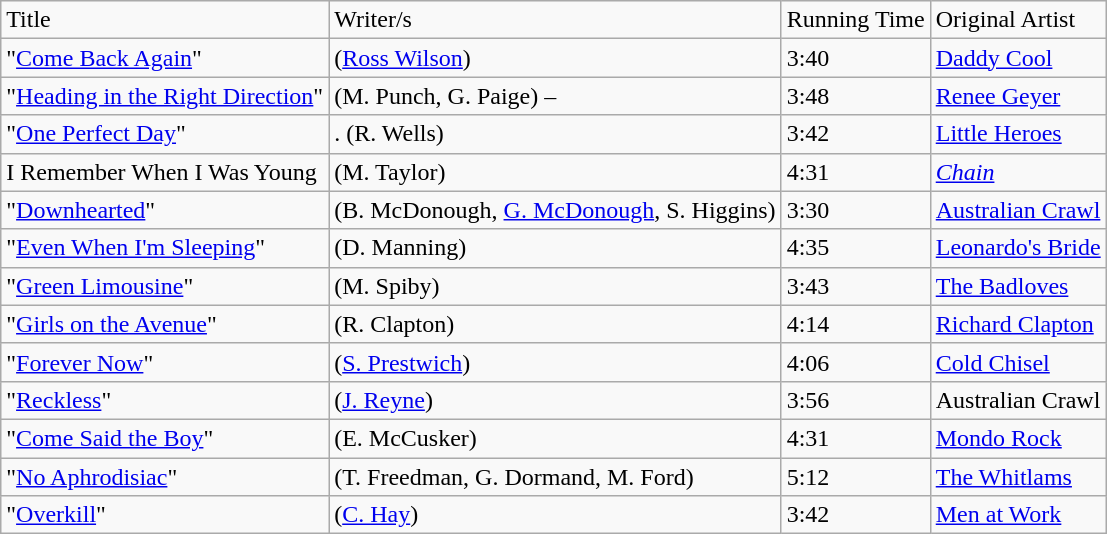<table class="wikitable">
<tr>
<td>Title</td>
<td>Writer/s</td>
<td>Running Time</td>
<td>Original Artist</td>
</tr>
<tr>
<td>"<a href='#'>Come Back Again</a>"</td>
<td>(<a href='#'>Ross Wilson</a>)</td>
<td>3:40</td>
<td><a href='#'>Daddy Cool</a></td>
</tr>
<tr>
<td>"<a href='#'>Heading in the Right Direction</a>"</td>
<td>(M. Punch, G. Paige) –</td>
<td>3:48</td>
<td><a href='#'>Renee Geyer</a></td>
</tr>
<tr>
<td>"<a href='#'>One Perfect Day</a>"</td>
<td>. (R. Wells)</td>
<td>3:42</td>
<td><a href='#'>Little Heroes</a></td>
</tr>
<tr>
<td>I Remember When I Was Young</td>
<td>(M. Taylor)</td>
<td>4:31</td>
<td><em><a href='#'>Chain</a></em></td>
</tr>
<tr>
<td>"<a href='#'>Downhearted</a>"</td>
<td>(B. McDonough, <a href='#'>G. McDonough</a>, S. Higgins)</td>
<td>3:30</td>
<td><a href='#'>Australian Crawl</a></td>
</tr>
<tr>
<td>"<a href='#'>Even When I'm Sleeping</a>"</td>
<td>(D. Manning)</td>
<td>4:35</td>
<td><a href='#'>Leonardo's Bride</a></td>
</tr>
<tr>
<td>"<a href='#'>Green Limousine</a>"</td>
<td>(M. Spiby)</td>
<td>3:43</td>
<td><a href='#'>The Badloves</a></td>
</tr>
<tr>
<td>"<a href='#'>Girls on the Avenue</a>"</td>
<td>(R. Clapton)</td>
<td>4:14</td>
<td><a href='#'>Richard Clapton</a></td>
</tr>
<tr>
<td>"<a href='#'>Forever Now</a>"</td>
<td>(<a href='#'>S. Prestwich</a>)</td>
<td>4:06</td>
<td><a href='#'>Cold Chisel</a></td>
</tr>
<tr>
<td>"<a href='#'>Reckless</a>"</td>
<td>(<a href='#'>J. Reyne</a>)</td>
<td>3:56</td>
<td>Australian Crawl</td>
</tr>
<tr>
<td>"<a href='#'>Come Said the Boy</a>"</td>
<td>(E. McCusker)</td>
<td>4:31</td>
<td><a href='#'>Mondo Rock</a></td>
</tr>
<tr>
<td>"<a href='#'>No Aphrodisiac</a>"</td>
<td>(T. Freedman, G. Dormand, M. Ford)</td>
<td>5:12</td>
<td><a href='#'>The Whitlams</a></td>
</tr>
<tr>
<td>"<a href='#'>Overkill</a>"</td>
<td>(<a href='#'>C. Hay</a>)</td>
<td>3:42</td>
<td><a href='#'>Men at Work</a></td>
</tr>
</table>
